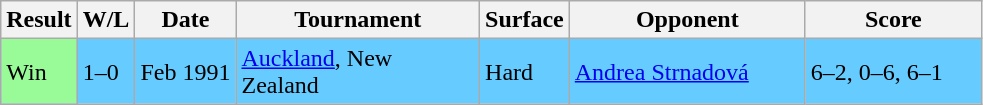<table class="sortable wikitable">
<tr>
<th>Result</th>
<th style="width:30px" class="unsortable">W/L</th>
<th style="width:60px">Date</th>
<th style="width:155px">Tournament</th>
<th style="width:50px">Surface</th>
<th style="width:150px">Opponent</th>
<th style="width:110px" class="unsortable">Score</th>
</tr>
<tr bgcolor="#66CCFF">
<td style="background:#98fb98;">Win</td>
<td>1–0</td>
<td>Feb 1991</td>
<td><a href='#'>Auckland</a>, New Zealand</td>
<td>Hard</td>
<td> <a href='#'>Andrea Strnadová</a></td>
<td>6–2, 0–6, 6–1</td>
</tr>
</table>
